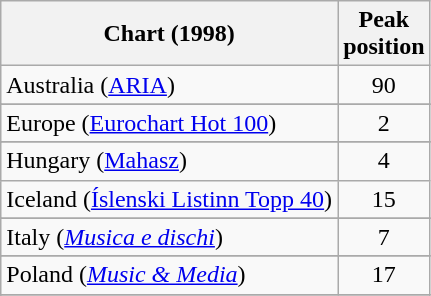<table class="wikitable sortable">
<tr>
<th>Chart (1998)</th>
<th>Peak<br>position</th>
</tr>
<tr>
<td>Australia (<a href='#'>ARIA</a>)</td>
<td align="center">90</td>
</tr>
<tr>
</tr>
<tr>
</tr>
<tr>
</tr>
<tr>
<td>Europe (<a href='#'>Eurochart Hot 100</a>)</td>
<td align="center">2</td>
</tr>
<tr>
</tr>
<tr>
</tr>
<tr>
</tr>
<tr>
<td>Hungary (<a href='#'>Mahasz</a>)</td>
<td align="center">4</td>
</tr>
<tr>
<td>Iceland (<a href='#'>Íslenski Listinn Topp 40</a>)</td>
<td align="center">15</td>
</tr>
<tr>
</tr>
<tr>
<td>Italy (<em><a href='#'>Musica e dischi</a></em>)</td>
<td align="center">7</td>
</tr>
<tr>
</tr>
<tr>
</tr>
<tr>
</tr>
<tr>
<td>Poland (<em><a href='#'>Music & Media</a></em>)</td>
<td align="center">17</td>
</tr>
<tr>
</tr>
<tr>
</tr>
<tr>
</tr>
<tr>
</tr>
</table>
